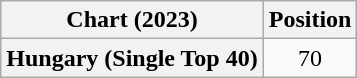<table class="wikitable sortable plainrowheaders" style="text-align:center">
<tr>
<th scope="col">Chart (2023)</th>
<th scope="col">Position</th>
</tr>
<tr>
<th scope="row">Hungary (Single Top 40)</th>
<td>70</td>
</tr>
</table>
